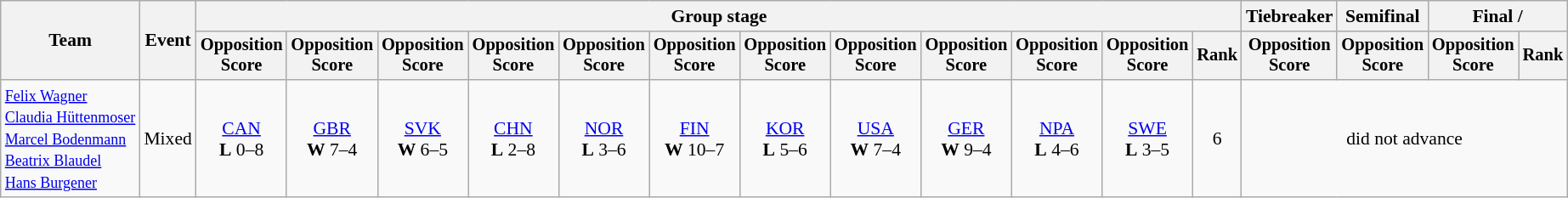<table class=wikitable style="font-size:90%">
<tr>
<th rowspan=2>Team</th>
<th rowspan=2>Event</th>
<th colspan=12>Group stage</th>
<th>Tiebreaker</th>
<th>Semifinal</th>
<th colspan=2>Final / </th>
</tr>
<tr style="font-size:95%">
<th>Opposition<br>Score</th>
<th>Opposition<br>Score</th>
<th>Opposition<br>Score</th>
<th>Opposition<br>Score</th>
<th>Opposition<br>Score</th>
<th>Opposition<br>Score</th>
<th>Opposition<br>Score</th>
<th>Opposition<br>Score</th>
<th>Opposition<br>Score</th>
<th>Opposition<br>Score</th>
<th>Opposition<br>Score</th>
<th>Rank</th>
<th>Opposition<br>Score</th>
<th>Opposition<br>Score</th>
<th>Opposition<br>Score</th>
<th>Rank</th>
</tr>
<tr align="center">
<td align="left"><small><a href='#'>Felix Wagner</a><br><a href='#'>Claudia Hüttenmoser</a><br><a href='#'>Marcel Bodenmann</a><br><a href='#'>Beatrix Blaudel</a><br><a href='#'>Hans Burgener</a></small></td>
<td>Mixed</td>
<td> <a href='#'>CAN</a><br> <strong>L</strong> 0–8</td>
<td> <a href='#'>GBR</a><br> <strong>W</strong> 7–4</td>
<td> <a href='#'>SVK</a><br> <strong>W</strong> 6–5</td>
<td> <a href='#'>CHN</a><br> <strong>L</strong> 2–8</td>
<td> <a href='#'>NOR</a><br> <strong>L</strong> 3–6</td>
<td> <a href='#'>FIN</a><br> <strong>W</strong> 10–7</td>
<td> <a href='#'>KOR</a><br> <strong>L</strong> 5–6</td>
<td> <a href='#'>USA</a><br> <strong>W</strong> 7–4</td>
<td> <a href='#'>GER</a><br> <strong>W</strong> 9–4</td>
<td> <a href='#'>NPA</a><br> <strong>L</strong> 4–6</td>
<td> <a href='#'>SWE</a><br> <strong>L</strong> 3–5</td>
<td>6</td>
<td colspan=4>did not advance</td>
</tr>
</table>
